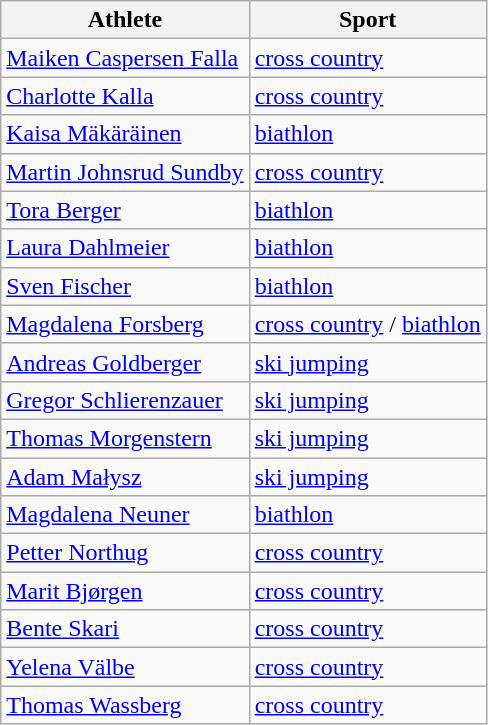<table class="wikitable sortable">
<tr class="hintergrundfarbe5">
<th>Athlete</th>
<th>Sport</th>
</tr>
<tr>
<td><a href='#'>Maiken Caspersen Falla</a></td>
<td><a href='#'>cross country</a></td>
</tr>
<tr>
<td><a href='#'>Charlotte Kalla</a></td>
<td><a href='#'>cross country</a></td>
</tr>
<tr>
<td><a href='#'>Kaisa Mäkäräinen</a></td>
<td><a href='#'>biathlon</a></td>
</tr>
<tr>
<td><a href='#'>Martin Johnsrud Sundby</a></td>
<td><a href='#'>cross country</a></td>
</tr>
<tr>
<td><a href='#'>Tora Berger</a></td>
<td><a href='#'>biathlon</a></td>
</tr>
<tr>
<td><a href='#'>Laura Dahlmeier</a></td>
<td><a href='#'>biathlon</a></td>
</tr>
<tr>
<td><a href='#'>Sven Fischer</a></td>
<td><a href='#'>biathlon</a></td>
</tr>
<tr>
<td><a href='#'>Magdalena Forsberg</a></td>
<td><a href='#'>cross country</a> / <a href='#'>biathlon</a></td>
</tr>
<tr>
<td><a href='#'>Andreas Goldberger</a></td>
<td><a href='#'>ski jumping</a></td>
</tr>
<tr>
<td><a href='#'>Gregor Schlierenzauer</a></td>
<td><a href='#'>ski jumping</a></td>
</tr>
<tr>
<td><a href='#'>Thomas Morgenstern</a></td>
<td><a href='#'>ski jumping</a></td>
</tr>
<tr>
<td><a href='#'>Adam Małysz</a></td>
<td><a href='#'>ski jumping</a></td>
</tr>
<tr>
<td><a href='#'>Magdalena Neuner</a></td>
<td><a href='#'>biathlon</a></td>
</tr>
<tr>
<td><a href='#'>Petter Northug</a></td>
<td><a href='#'>cross country</a></td>
</tr>
<tr>
<td><a href='#'>Marit Bjørgen</a></td>
<td><a href='#'>cross country</a></td>
</tr>
<tr>
<td><a href='#'>Bente Skari</a></td>
<td><a href='#'>cross country</a></td>
</tr>
<tr>
<td><a href='#'>Yelena Välbe</a></td>
<td><a href='#'>cross country</a></td>
</tr>
<tr>
<td><a href='#'>Thomas Wassberg</a></td>
<td><a href='#'>cross country</a></td>
</tr>
</table>
